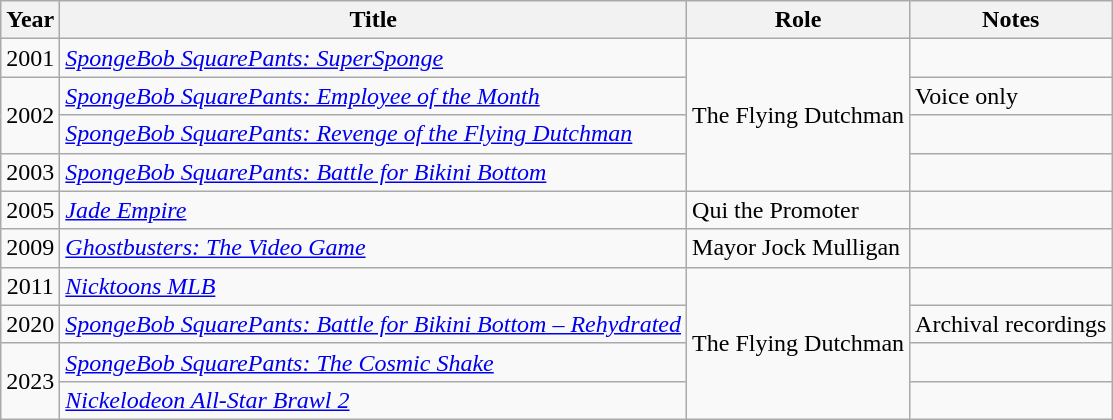<table class="wikitable sortable">
<tr>
<th>Year</th>
<th>Title</th>
<th>Role</th>
<th>Notes</th>
</tr>
<tr>
<td align=center>2001</td>
<td><em><a href='#'>SpongeBob SquarePants: SuperSponge</a></em></td>
<td rowspan="4">The Flying Dutchman</td>
<td></td>
</tr>
<tr>
<td align=center rowspan="2">2002</td>
<td><em><a href='#'>SpongeBob SquarePants: Employee of the Month</a></em></td>
<td>Voice only</td>
</tr>
<tr>
<td><em><a href='#'>SpongeBob SquarePants: Revenge of the Flying Dutchman</a></em></td>
<td></td>
</tr>
<tr>
<td align=center>2003</td>
<td><em><a href='#'>SpongeBob SquarePants: Battle for Bikini Bottom</a></em></td>
<td></td>
</tr>
<tr>
<td align=center>2005</td>
<td><em><a href='#'>Jade Empire</a></em></td>
<td>Qui the Promoter</td>
<td></td>
</tr>
<tr>
<td align=center>2009</td>
<td><em><a href='#'>Ghostbusters: The Video Game</a></em></td>
<td>Mayor Jock Mulligan</td>
<td></td>
</tr>
<tr>
<td align=center>2011</td>
<td><em><a href='#'>Nicktoons MLB</a></em></td>
<td rowspan="4">The Flying Dutchman</td>
<td></td>
</tr>
<tr>
<td align=center>2020</td>
<td><em><a href='#'>SpongeBob SquarePants: Battle for Bikini Bottom – Rehydrated</a></em></td>
<td>Archival recordings</td>
</tr>
<tr>
<td align=center rowspan="2">2023</td>
<td><em><a href='#'>SpongeBob SquarePants: The Cosmic Shake</a></em></td>
<td></td>
</tr>
<tr>
<td><em><a href='#'>Nickelodeon All-Star Brawl 2</a></em></td>
<td></td>
</tr>
</table>
